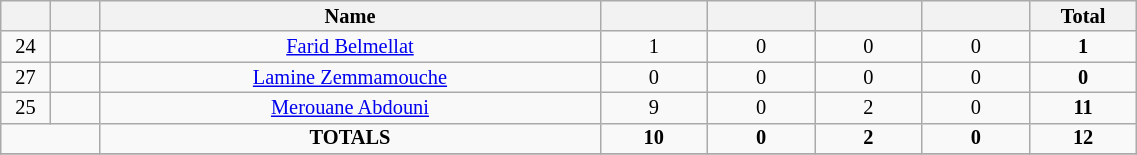<table class="wikitable sortable alternance"  style="font-size:85%; text-align:center; line-height:14px; width:60%;">
<tr>
<th width=15></th>
<th width=15></th>
<th width=210>Name</th>
<th width=40></th>
<th width=40></th>
<th width=40></th>
<th width=40></th>
<th width=40>Total</th>
</tr>
<tr>
<td>24</td>
<td></td>
<td><a href='#'>Farid Belmellat</a></td>
<td>1</td>
<td>0</td>
<td>0</td>
<td>0</td>
<td><strong>1</strong></td>
</tr>
<tr>
<td>27</td>
<td></td>
<td><a href='#'>Lamine Zemmamouche</a></td>
<td>0</td>
<td>0</td>
<td>0</td>
<td>0</td>
<td><strong>0</strong></td>
</tr>
<tr>
<td>25</td>
<td></td>
<td><a href='#'>Merouane Abdouni</a></td>
<td>9</td>
<td>0</td>
<td>2</td>
<td>0</td>
<td><strong>11</strong></td>
</tr>
<tr>
<td colspan="2"></td>
<td><strong>TOTALS</strong></td>
<td><strong>10</strong></td>
<td><strong>0</strong></td>
<td><strong>2</strong></td>
<td><strong>0</strong></td>
<td><strong>12</strong></td>
</tr>
<tr>
</tr>
</table>
